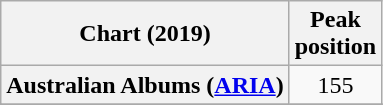<table class="wikitable sortable plainrowheaders" style="text-align:center">
<tr>
<th scope="col">Chart (2019)</th>
<th scope="col">Peak<br>position</th>
</tr>
<tr>
<th scope="row">Australian Albums (<a href='#'>ARIA</a>)</th>
<td align="center">155</td>
</tr>
<tr>
</tr>
<tr>
</tr>
<tr>
</tr>
<tr>
</tr>
<tr>
</tr>
<tr>
</tr>
<tr>
</tr>
</table>
